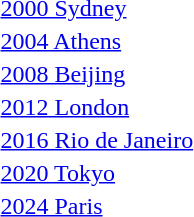<table>
<tr>
<td><a href='#'>2000 Sydney</a><br></td>
<td></td>
<td></td>
<td></td>
</tr>
<tr>
<td><a href='#'>2004 Athens</a><br></td>
<td></td>
<td></td>
<td></td>
</tr>
<tr>
<td><a href='#'>2008 Beijing</a><br></td>
<td></td>
<td></td>
<td></td>
</tr>
<tr>
<td><a href='#'>2012 London</a><br></td>
<td></td>
<td></td>
<td></td>
</tr>
<tr>
<td><a href='#'>2016 Rio de Janeiro</a><br></td>
<td></td>
<td></td>
<td></td>
</tr>
<tr>
<td><a href='#'>2020 Tokyo</a><br></td>
<td></td>
<td></td>
<td></td>
</tr>
<tr>
<td><a href='#'>2024 Paris</a><br></td>
<td></td>
<td></td>
<td></td>
</tr>
</table>
